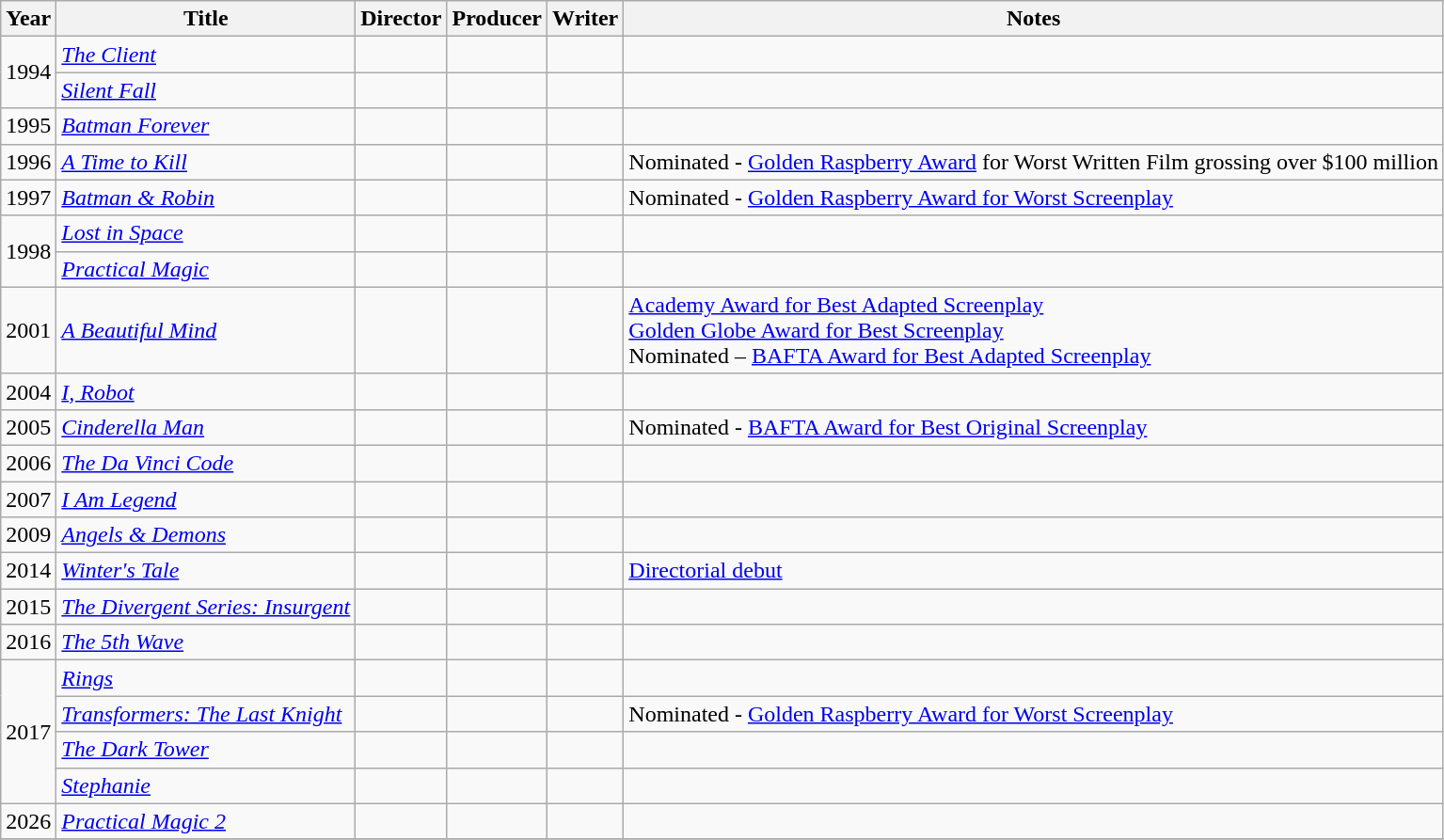<table class="wikitable">
<tr>
<th>Year</th>
<th>Title</th>
<th>Director</th>
<th>Producer</th>
<th>Writer</th>
<th>Notes</th>
</tr>
<tr>
<td rowspan="2">1994</td>
<td><em><a href='#'>The Client</a></em></td>
<td></td>
<td></td>
<td></td>
<td></td>
</tr>
<tr>
<td><em><a href='#'>Silent Fall</a></em></td>
<td></td>
<td></td>
<td></td>
<td></td>
</tr>
<tr>
<td>1995</td>
<td><em><a href='#'>Batman Forever</a></em></td>
<td></td>
<td></td>
<td></td>
<td></td>
</tr>
<tr>
<td>1996</td>
<td><em><a href='#'>A Time to Kill</a></em></td>
<td></td>
<td></td>
<td></td>
<td>Nominated - <a href='#'>Golden Raspberry Award</a> for Worst Written Film grossing over $100 million</td>
</tr>
<tr>
<td>1997</td>
<td><em><a href='#'>Batman & Robin</a></em></td>
<td></td>
<td></td>
<td></td>
<td>Nominated - <a href='#'>Golden Raspberry Award for Worst Screenplay</a></td>
</tr>
<tr>
<td rowspan="2">1998</td>
<td><em><a href='#'>Lost in Space</a></em></td>
<td></td>
<td></td>
<td></td>
<td></td>
</tr>
<tr>
<td><em><a href='#'>Practical Magic</a></em></td>
<td></td>
<td></td>
<td></td>
<td></td>
</tr>
<tr>
<td>2001</td>
<td><em><a href='#'>A Beautiful Mind</a></em></td>
<td></td>
<td></td>
<td></td>
<td><a href='#'>Academy Award for Best Adapted Screenplay</a><br><a href='#'>Golden Globe Award for Best Screenplay</a><br>Nominated – <a href='#'>BAFTA Award for Best Adapted Screenplay</a></td>
</tr>
<tr>
<td>2004</td>
<td><em><a href='#'>I, Robot</a></em></td>
<td></td>
<td></td>
<td></td>
<td></td>
</tr>
<tr>
<td>2005</td>
<td><em><a href='#'>Cinderella Man</a></em></td>
<td></td>
<td></td>
<td></td>
<td>Nominated - <a href='#'>BAFTA Award for Best Original Screenplay</a></td>
</tr>
<tr>
<td>2006</td>
<td><em><a href='#'>The Da Vinci Code</a></em></td>
<td></td>
<td></td>
<td></td>
<td></td>
</tr>
<tr>
<td>2007</td>
<td><em><a href='#'>I Am Legend</a></em></td>
<td></td>
<td></td>
<td></td>
<td></td>
</tr>
<tr>
<td>2009</td>
<td><em><a href='#'>Angels & Demons</a></em></td>
<td></td>
<td></td>
<td></td>
<td></td>
</tr>
<tr>
<td>2014</td>
<td><em><a href='#'>Winter's Tale</a></em></td>
<td></td>
<td></td>
<td></td>
<td><a href='#'>Directorial debut</a></td>
</tr>
<tr>
<td>2015</td>
<td><em><a href='#'>The Divergent Series: Insurgent</a></em></td>
<td></td>
<td></td>
<td></td>
<td></td>
</tr>
<tr>
<td>2016</td>
<td><em><a href='#'>The 5th Wave</a></em></td>
<td></td>
<td></td>
<td></td>
<td></td>
</tr>
<tr>
<td rowspan="4">2017</td>
<td><em><a href='#'>Rings</a></em></td>
<td></td>
<td></td>
<td></td>
<td></td>
</tr>
<tr>
<td><em><a href='#'>Transformers: The Last Knight</a></em></td>
<td></td>
<td></td>
<td></td>
<td>Nominated - <a href='#'>Golden Raspberry Award for Worst Screenplay</a></td>
</tr>
<tr>
<td><em><a href='#'>The Dark Tower</a></em></td>
<td></td>
<td></td>
<td></td>
<td></td>
</tr>
<tr>
<td><em><a href='#'>Stephanie</a></em></td>
<td></td>
<td></td>
<td></td>
<td></td>
</tr>
<tr>
<td>2026</td>
<td><em><a href='#'>Practical Magic 2</a></em></td>
<td></td>
<td></td>
<td></td>
<td></td>
</tr>
<tr>
</tr>
</table>
